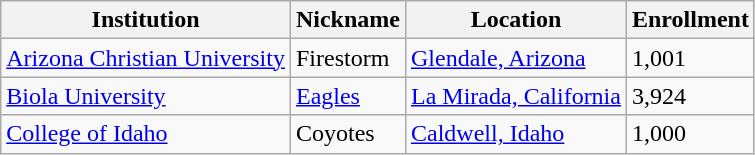<table class="wikitable">
<tr>
<th>Institution</th>
<th>Nickname</th>
<th>Location</th>
<th>Enrollment</th>
</tr>
<tr>
<td><a href='#'>Arizona Christian University</a></td>
<td>Firestorm</td>
<td><a href='#'>Glendale, Arizona</a></td>
<td>1,001</td>
</tr>
<tr>
<td><a href='#'>Biola University</a></td>
<td><a href='#'>Eagles</a></td>
<td><a href='#'>La Mirada, California</a></td>
<td>3,924</td>
</tr>
<tr>
<td><a href='#'>College of Idaho</a></td>
<td>Coyotes</td>
<td><a href='#'>Caldwell, Idaho</a></td>
<td>1,000</td>
</tr>
</table>
